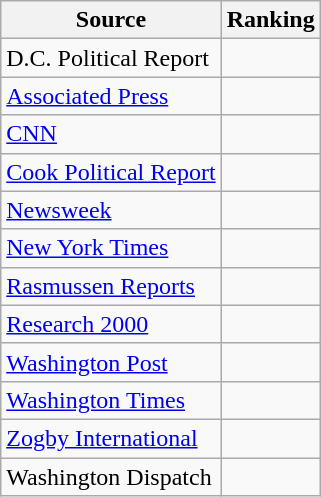<table class="wikitable">
<tr>
<th>Source</th>
<th>Ranking</th>
</tr>
<tr>
<td>D.C. Political Report</td>
<td></td>
</tr>
<tr>
<td><a href='#'>Associated Press</a></td>
<td></td>
</tr>
<tr>
<td><a href='#'>CNN</a></td>
<td></td>
</tr>
<tr>
<td><a href='#'>Cook Political Report</a></td>
<td></td>
</tr>
<tr>
<td><a href='#'>Newsweek</a></td>
<td></td>
</tr>
<tr>
<td><a href='#'>New York Times</a></td>
<td></td>
</tr>
<tr>
<td><a href='#'>Rasmussen Reports</a></td>
<td></td>
</tr>
<tr>
<td><a href='#'>Research 2000</a></td>
<td></td>
</tr>
<tr>
<td><a href='#'>Washington Post</a></td>
<td></td>
</tr>
<tr>
<td><a href='#'>Washington Times</a></td>
<td></td>
</tr>
<tr>
<td><a href='#'>Zogby International</a></td>
<td></td>
</tr>
<tr>
<td>Washington Dispatch</td>
<td></td>
</tr>
</table>
